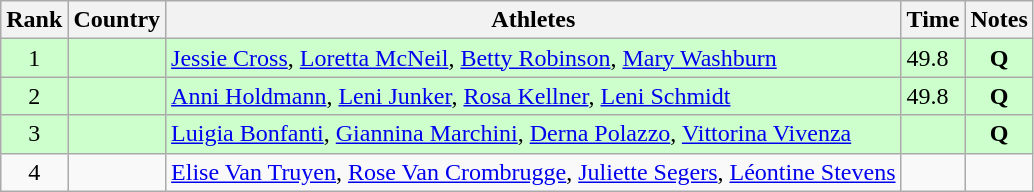<table class="wikitable sortable" style="text-align:center">
<tr>
<th>Rank</th>
<th>Country</th>
<th>Athletes</th>
<th>Time</th>
<th>Notes</th>
</tr>
<tr bgcolor=ccffcc>
<td>1</td>
<td align=left></td>
<td align=left><a href='#'>Jessie Cross</a>, <a href='#'>Loretta McNeil</a>, <a href='#'>Betty Robinson</a>, <a href='#'>Mary Washburn</a></td>
<td align=left>49.8</td>
<td><strong>Q</strong></td>
</tr>
<tr bgcolor=ccffcc>
<td>2</td>
<td align=left></td>
<td align=left><a href='#'>Anni Holdmann</a>, <a href='#'>Leni Junker</a>, <a href='#'>Rosa Kellner</a>, <a href='#'>Leni Schmidt</a></td>
<td align=left>49.8</td>
<td><strong>Q</strong></td>
</tr>
<tr bgcolor=ccffcc>
<td>3</td>
<td align=left></td>
<td align=left><a href='#'>Luigia Bonfanti</a>, <a href='#'>Giannina Marchini</a>, <a href='#'>Derna Polazzo</a>, <a href='#'>Vittorina Vivenza</a></td>
<td align=left></td>
<td><strong>Q</strong></td>
</tr>
<tr>
<td>4</td>
<td align=left></td>
<td align=left><a href='#'>Elise Van Truyen</a>, <a href='#'>Rose Van Crombrugge</a>, <a href='#'>Juliette Segers</a>, <a href='#'>Léontine Stevens</a></td>
<td align=left></td>
<td></td>
</tr>
</table>
